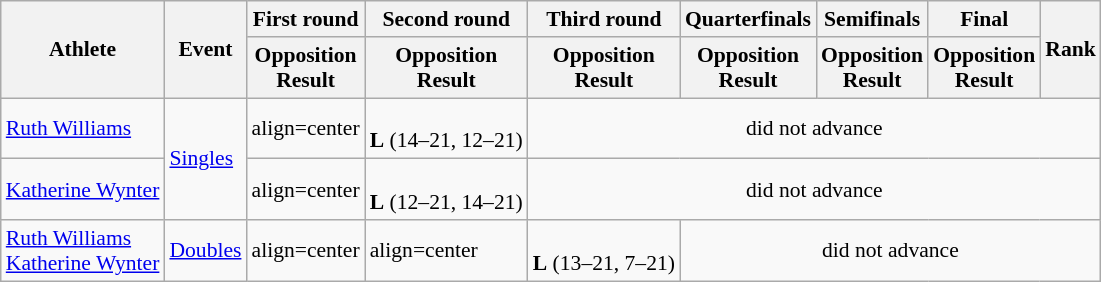<table class="wikitable" style="font-size:90%">
<tr>
<th rowspan="2">Athlete</th>
<th rowspan="2">Event</th>
<th>First round</th>
<th>Second round</th>
<th>Third round</th>
<th>Quarterfinals</th>
<th>Semifinals</th>
<th>Final</th>
<th rowspan="2">Rank</th>
</tr>
<tr>
<th>Opposition<br>Result</th>
<th>Opposition<br>Result</th>
<th>Opposition<br>Result</th>
<th>Opposition<br>Result</th>
<th>Opposition<br>Result</th>
<th>Opposition<br>Result</th>
</tr>
<tr>
<td><a href='#'>Ruth Williams</a></td>
<td rowspan="2"><a href='#'>Singles</a></td>
<td>align=center </td>
<td align=center><br><strong>L</strong> (14–21, 12–21)</td>
<td colspan="5" align="center">did not advance</td>
</tr>
<tr>
<td><a href='#'>Katherine Wynter</a></td>
<td>align=center </td>
<td align=center><br><strong>L</strong> (12–21, 14–21)</td>
<td colspan="5" align="center">did not advance</td>
</tr>
<tr>
<td><a href='#'>Ruth Williams</a><br><a href='#'>Katherine Wynter</a></td>
<td><a href='#'>Doubles</a></td>
<td>align=center </td>
<td>align=center </td>
<td align=center><br><strong>L</strong> (13–21, 7–21)</td>
<td colspan="4" align="center">did not advance</td>
</tr>
</table>
